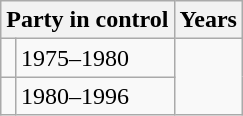<table class="wikitable">
<tr>
<th colspan="2">Party in control</th>
<th>Years</th>
</tr>
<tr>
<td></td>
<td>1975–1980</td>
</tr>
<tr>
<td></td>
<td>1980–1996</td>
</tr>
</table>
